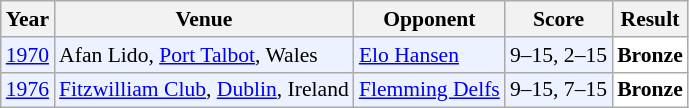<table class="sortable wikitable" style="font-size: 90%;">
<tr>
<th>Year</th>
<th>Venue</th>
<th>Opponent</th>
<th>Score</th>
<th>Result</th>
</tr>
<tr style="background:#ECF2FF">
<td align="center"><a href='#'>1970</a></td>
<td align="left">Afan Lido, <a href='#'>Port Talbot</a>, Wales</td>
<td align="left"> <a href='#'>Elo Hansen</a></td>
<td align="left">9–15, 2–15</td>
<td style="text-align:left; background:white"> <strong>Bronze</strong></td>
</tr>
<tr style="background:#ECF2FF">
<td align="center"><a href='#'>1976</a></td>
<td align="left"><a href='#'>Fitzwilliam Club</a>, <a href='#'>Dublin</a>, Ireland</td>
<td align="left"> <a href='#'>Flemming Delfs</a></td>
<td align="left">9–15, 7–15</td>
<td style="text-align:left; background:white"> <strong>Bronze</strong></td>
</tr>
</table>
